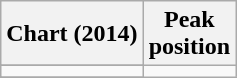<table class="wikitable sortable">
<tr>
<th>Chart (2014)</th>
<th>Peak<br>position</th>
</tr>
<tr>
</tr>
<tr>
</tr>
<tr>
</tr>
<tr>
<td></td>
</tr>
<tr>
</tr>
<tr>
</tr>
</table>
